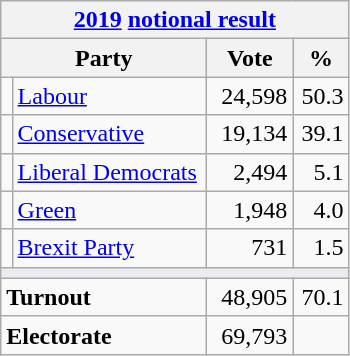<table class="wikitable">
<tr>
<th colspan="4"><a href='#'>2019</a> <a href='#'>notional result</a></th>
</tr>
<tr>
<th bgcolor="#DDDDFF" width="130px" colspan="2">Party</th>
<th bgcolor="#DDDDFF" width="50px">Vote</th>
<th bgcolor="#DDDDFF" width="30px">%</th>
</tr>
<tr>
<td></td>
<td><a href='#'>Labour</a></td>
<td align=right>24,598</td>
<td align=right>50.3</td>
</tr>
<tr>
<td></td>
<td><a href='#'>Conservative</a></td>
<td align=right>19,134</td>
<td align=right>39.1</td>
</tr>
<tr>
<td></td>
<td><a href='#'>Liberal Democrats</a></td>
<td align=right>2,494</td>
<td align=right>5.1</td>
</tr>
<tr>
<td></td>
<td><a href='#'>Green</a></td>
<td align=right>1,948</td>
<td align=right>4.0</td>
</tr>
<tr>
<td></td>
<td><a href='#'>Brexit Party</a></td>
<td align=right>731</td>
<td align=right>1.5</td>
</tr>
<tr>
<td colspan="4" bgcolor="#EAECF0"></td>
</tr>
<tr>
<td colspan="2"><strong>Turnout</strong></td>
<td align=right>48,905</td>
<td align=right>70.1</td>
</tr>
<tr>
<td colspan="2"><strong>Electorate</strong></td>
<td align=right>69,793</td>
</tr>
</table>
